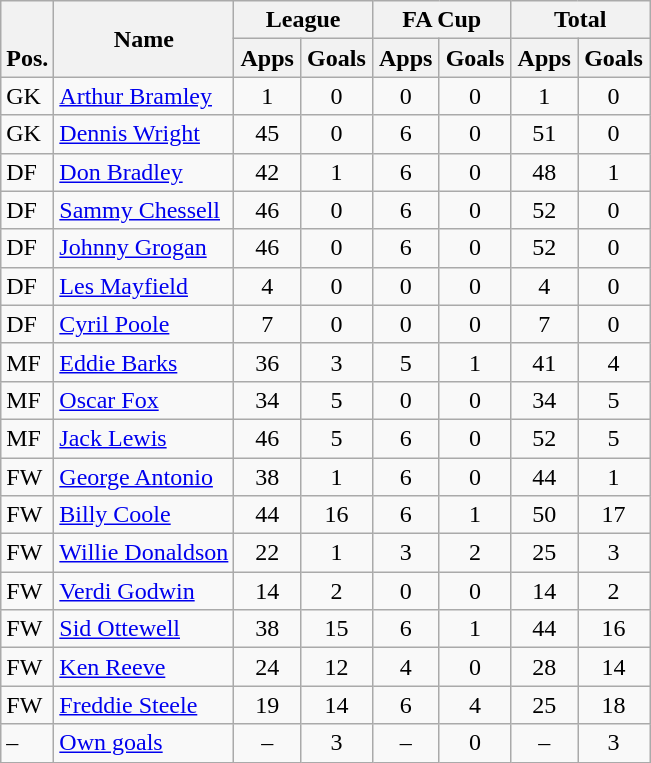<table class="wikitable" style="text-align:center">
<tr>
<th rowspan="2" valign="bottom">Pos.</th>
<th rowspan="2">Name</th>
<th colspan="2" width="85">League</th>
<th colspan="2" width="85">FA Cup</th>
<th colspan="2" width="85">Total</th>
</tr>
<tr>
<th>Apps</th>
<th>Goals</th>
<th>Apps</th>
<th>Goals</th>
<th>Apps</th>
<th>Goals</th>
</tr>
<tr>
<td align="left">GK</td>
<td align="left"> <a href='#'>Arthur Bramley</a></td>
<td>1</td>
<td>0</td>
<td>0</td>
<td>0</td>
<td>1</td>
<td>0</td>
</tr>
<tr>
<td align="left">GK</td>
<td align="left"> <a href='#'>Dennis Wright</a></td>
<td>45</td>
<td>0</td>
<td>6</td>
<td>0</td>
<td>51</td>
<td>0</td>
</tr>
<tr>
<td align="left">DF</td>
<td align="left"> <a href='#'>Don Bradley</a></td>
<td>42</td>
<td>1</td>
<td>6</td>
<td>0</td>
<td>48</td>
<td>1</td>
</tr>
<tr>
<td align="left">DF</td>
<td align="left"> <a href='#'>Sammy Chessell</a></td>
<td>46</td>
<td>0</td>
<td>6</td>
<td>0</td>
<td>52</td>
<td>0</td>
</tr>
<tr>
<td align="left">DF</td>
<td align="left"> <a href='#'>Johnny Grogan</a></td>
<td>46</td>
<td>0</td>
<td>6</td>
<td>0</td>
<td>52</td>
<td>0</td>
</tr>
<tr>
<td align="left">DF</td>
<td align="left"> <a href='#'>Les Mayfield</a></td>
<td>4</td>
<td>0</td>
<td>0</td>
<td>0</td>
<td>4</td>
<td>0</td>
</tr>
<tr>
<td align="left">DF</td>
<td align="left"> <a href='#'>Cyril Poole</a></td>
<td>7</td>
<td>0</td>
<td>0</td>
<td>0</td>
<td>7</td>
<td>0</td>
</tr>
<tr>
<td align="left">MF</td>
<td align="left"> <a href='#'>Eddie Barks</a></td>
<td>36</td>
<td>3</td>
<td>5</td>
<td>1</td>
<td>41</td>
<td>4</td>
</tr>
<tr>
<td align="left">MF</td>
<td align="left"> <a href='#'>Oscar Fox</a></td>
<td>34</td>
<td>5</td>
<td>0</td>
<td>0</td>
<td>34</td>
<td>5</td>
</tr>
<tr>
<td align="left">MF</td>
<td align="left"> <a href='#'>Jack Lewis</a></td>
<td>46</td>
<td>5</td>
<td>6</td>
<td>0</td>
<td>52</td>
<td>5</td>
</tr>
<tr>
<td align="left">FW</td>
<td align="left"> <a href='#'>George Antonio</a></td>
<td>38</td>
<td>1</td>
<td>6</td>
<td>0</td>
<td>44</td>
<td>1</td>
</tr>
<tr>
<td align="left">FW</td>
<td align="left"> <a href='#'>Billy Coole</a></td>
<td>44</td>
<td>16</td>
<td>6</td>
<td>1</td>
<td>50</td>
<td>17</td>
</tr>
<tr>
<td align="left">FW</td>
<td align="left"> <a href='#'>Willie Donaldson</a></td>
<td>22</td>
<td>1</td>
<td>3</td>
<td>2</td>
<td>25</td>
<td>3</td>
</tr>
<tr>
<td align="left">FW</td>
<td align="left"> <a href='#'>Verdi Godwin</a></td>
<td>14</td>
<td>2</td>
<td>0</td>
<td>0</td>
<td>14</td>
<td>2</td>
</tr>
<tr>
<td align="left">FW</td>
<td align="left"> <a href='#'>Sid Ottewell</a></td>
<td>38</td>
<td>15</td>
<td>6</td>
<td>1</td>
<td>44</td>
<td>16</td>
</tr>
<tr>
<td align="left">FW</td>
<td align="left"> <a href='#'>Ken Reeve</a></td>
<td>24</td>
<td>12</td>
<td>4</td>
<td>0</td>
<td>28</td>
<td>14</td>
</tr>
<tr>
<td align="left">FW</td>
<td align="left"> <a href='#'>Freddie Steele</a></td>
<td>19</td>
<td>14</td>
<td>6</td>
<td>4</td>
<td>25</td>
<td>18</td>
</tr>
<tr>
<td align="left">–</td>
<td align="left"><a href='#'>Own goals</a></td>
<td>–</td>
<td>3</td>
<td>–</td>
<td>0</td>
<td>–</td>
<td>3</td>
</tr>
</table>
